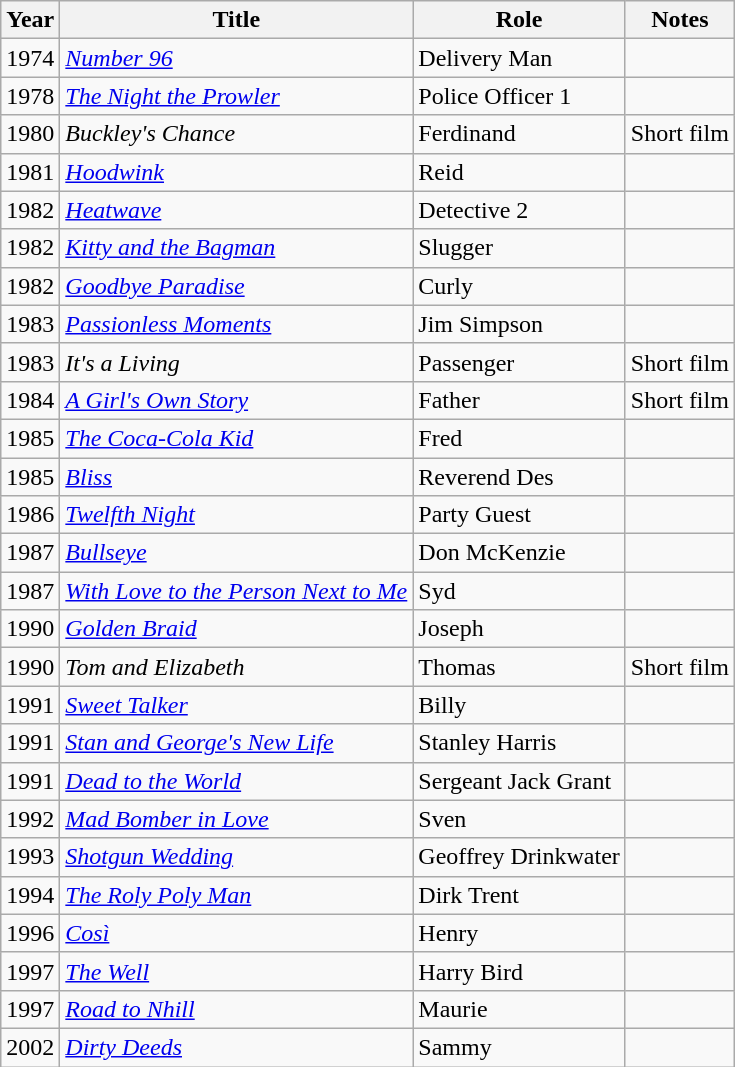<table class=wikitable>
<tr>
<th>Year</th>
<th>Title</th>
<th>Role</th>
<th>Notes</th>
</tr>
<tr>
<td>1974</td>
<td><em><a href='#'>Number 96</a></em></td>
<td>Delivery Man</td>
<td></td>
</tr>
<tr>
<td>1978</td>
<td><em><a href='#'>The Night the Prowler</a></em></td>
<td>Police Officer 1</td>
<td></td>
</tr>
<tr>
<td>1980</td>
<td><em>Buckley's Chance</em></td>
<td>Ferdinand</td>
<td>Short film</td>
</tr>
<tr>
<td>1981</td>
<td><em><a href='#'>Hoodwink</a></em></td>
<td>Reid</td>
<td></td>
</tr>
<tr>
<td>1982</td>
<td><em><a href='#'>Heatwave</a></em></td>
<td>Detective 2</td>
<td></td>
</tr>
<tr>
<td>1982</td>
<td><em><a href='#'>Kitty and the Bagman</a></em></td>
<td>Slugger</td>
<td></td>
</tr>
<tr>
<td>1982</td>
<td><em><a href='#'>Goodbye Paradise</a></em></td>
<td>Curly</td>
<td></td>
</tr>
<tr>
<td>1983</td>
<td><em><a href='#'>Passionless Moments</a></em></td>
<td>Jim Simpson</td>
<td></td>
</tr>
<tr>
<td>1983</td>
<td><em>It's a Living</em></td>
<td>Passenger</td>
<td>Short film</td>
</tr>
<tr>
<td>1984</td>
<td><em><a href='#'>A Girl's Own Story</a></em></td>
<td>Father</td>
<td>Short film</td>
</tr>
<tr>
<td>1985</td>
<td><em><a href='#'>The Coca-Cola Kid</a></em></td>
<td>Fred</td>
<td></td>
</tr>
<tr>
<td>1985</td>
<td><em><a href='#'>Bliss</a></em></td>
<td>Reverend Des</td>
<td></td>
</tr>
<tr>
<td>1986</td>
<td><em><a href='#'>Twelfth Night</a></em></td>
<td>Party Guest</td>
<td></td>
</tr>
<tr>
<td>1987</td>
<td><em><a href='#'>Bullseye</a></em></td>
<td>Don McKenzie</td>
<td></td>
</tr>
<tr>
<td>1987</td>
<td><em><a href='#'>With Love to the Person Next to Me</a></em></td>
<td>Syd</td>
<td></td>
</tr>
<tr>
<td>1990</td>
<td><em><a href='#'>Golden Braid</a></em></td>
<td>Joseph</td>
<td></td>
</tr>
<tr>
<td>1990</td>
<td><em>Tom and Elizabeth</em></td>
<td>Thomas</td>
<td>Short film</td>
</tr>
<tr>
<td>1991</td>
<td><em><a href='#'>Sweet Talker</a></em></td>
<td>Billy</td>
<td></td>
</tr>
<tr>
<td>1991</td>
<td><em><a href='#'>Stan and George's New Life</a></em></td>
<td>Stanley Harris</td>
<td></td>
</tr>
<tr>
<td>1991</td>
<td><em><a href='#'>Dead to the World</a></em></td>
<td>Sergeant Jack Grant</td>
<td></td>
</tr>
<tr>
<td>1992</td>
<td><em><a href='#'>Mad Bomber in Love</a></em></td>
<td>Sven</td>
<td></td>
</tr>
<tr>
<td>1993</td>
<td><em><a href='#'>Shotgun Wedding</a></em></td>
<td>Geoffrey Drinkwater</td>
<td></td>
</tr>
<tr>
<td>1994</td>
<td><em><a href='#'>The Roly Poly Man</a></em></td>
<td>Dirk Trent</td>
<td></td>
</tr>
<tr>
<td>1996</td>
<td><em><a href='#'>Così</a></em></td>
<td>Henry</td>
<td></td>
</tr>
<tr>
<td>1997</td>
<td><em><a href='#'>The Well</a></em></td>
<td>Harry Bird</td>
<td></td>
</tr>
<tr>
<td>1997</td>
<td><em><a href='#'>Road to Nhill</a></em></td>
<td>Maurie</td>
<td></td>
</tr>
<tr>
<td>2002</td>
<td><em><a href='#'>Dirty Deeds</a></em></td>
<td>Sammy</td>
<td></td>
</tr>
</table>
